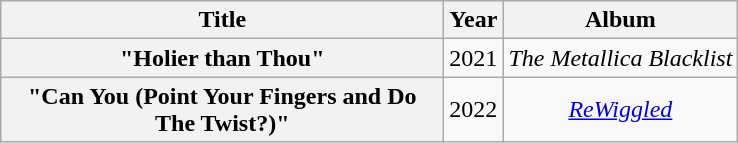<table class="wikitable plainrowheaders" style="text-align:center;">
<tr>
<th scope="col" style="width:18em;">Title</th>
<th scope="col">Year</th>
<th scope="col">Album</th>
</tr>
<tr>
<th scope="row">"Holier than Thou" </th>
<td>2021</td>
<td><em>The Metallica Blacklist</em></td>
</tr>
<tr>
<th scope="row">"Can You (Point Your Fingers and Do The Twist?)" </th>
<td>2022</td>
<td><em><a href='#'>ReWiggled</a></em></td>
</tr>
</table>
